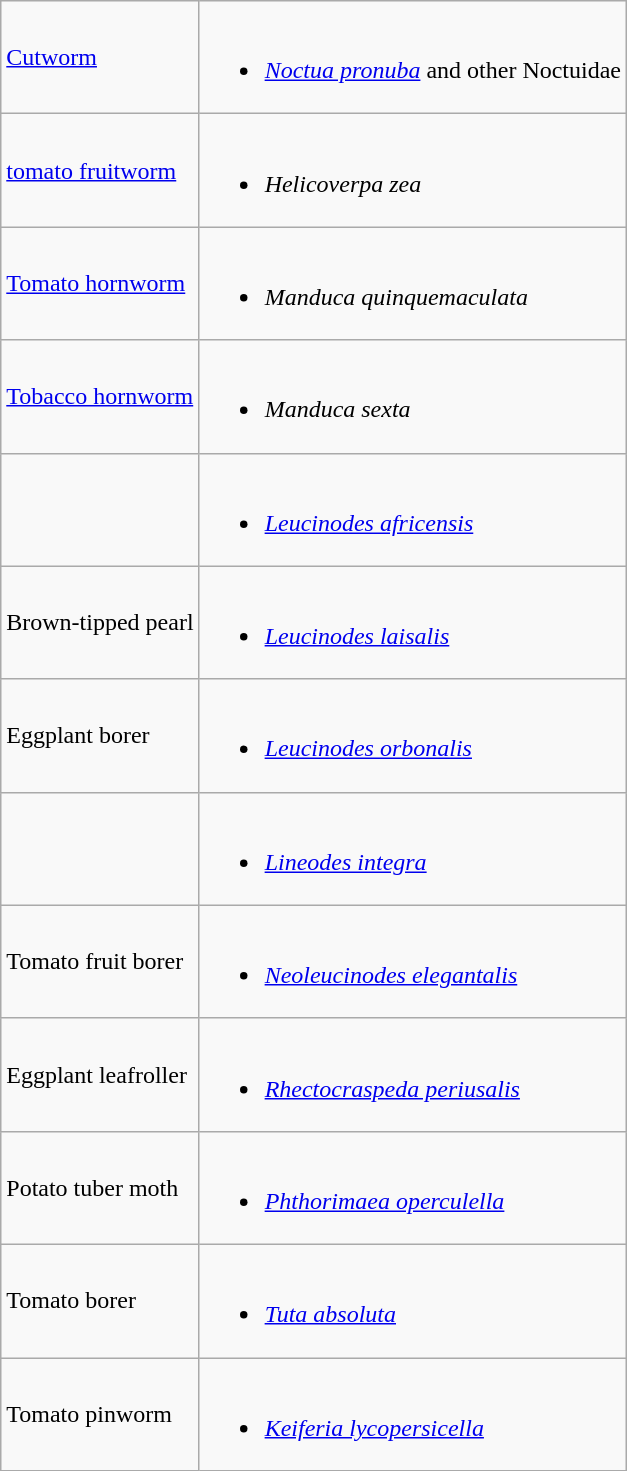<table class="wikitable" style="clear">
<tr>
<td><a href='#'>Cutworm</a></td>
<td><br><ul><li><em><a href='#'>Noctua pronuba</a></em> and other Noctuidae</li></ul></td>
</tr>
<tr>
<td><a href='#'>tomato fruitworm</a></td>
<td><br><ul><li><em>Helicoverpa zea</em></li></ul></td>
</tr>
<tr>
<td><a href='#'>Tomato hornworm</a></td>
<td><br><ul><li><em>Manduca quinquemaculata</em></li></ul></td>
</tr>
<tr>
<td><a href='#'>Tobacco hornworm</a></td>
<td><br><ul><li><em>Manduca sexta</em></li></ul></td>
</tr>
<tr>
<td></td>
<td><br><ul><li><em><a href='#'>Leucinodes africensis</a></em></li></ul></td>
</tr>
<tr>
<td>Brown-tipped pearl</td>
<td><br><ul><li><em><a href='#'>Leucinodes laisalis</a></em></li></ul></td>
</tr>
<tr>
<td>Eggplant borer</td>
<td><br><ul><li><em><a href='#'>Leucinodes orbonalis</a></em></li></ul></td>
</tr>
<tr>
<td></td>
<td><br><ul><li><em><a href='#'>Lineodes integra</a></em></li></ul></td>
</tr>
<tr>
<td>Tomato fruit borer</td>
<td><br><ul><li><em><a href='#'>Neoleucinodes elegantalis</a></em></li></ul></td>
</tr>
<tr>
<td>Eggplant leafroller</td>
<td><br><ul><li><em><a href='#'>Rhectocraspeda periusalis</a></em></li></ul></td>
</tr>
<tr>
<td>Potato tuber moth</td>
<td><br><ul><li><em><a href='#'>Phthorimaea operculella</a></em></li></ul></td>
</tr>
<tr>
<td>Tomato borer</td>
<td><br><ul><li><em><a href='#'>Tuta absoluta</a></em></li></ul></td>
</tr>
<tr>
<td>Tomato pinworm</td>
<td><br><ul><li><em><a href='#'>Keiferia lycopersicella</a></em></li></ul></td>
</tr>
</table>
